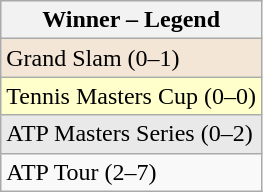<table class="wikitable sortable mw-collapsible mw-collapsed">
<tr bgcolor="#eeeeee">
<th>Winner – Legend</th>
</tr>
<tr style="background:#f3e6d7;">
<td>Grand Slam (0–1)</td>
</tr>
<tr style="background:#ffffcc;">
<td>Tennis Masters Cup (0–0)</td>
</tr>
<tr style="background:#e9e9e9;">
<td>ATP Masters Series (0–2)</td>
</tr>
<tr>
<td>ATP Tour (2–7)</td>
</tr>
</table>
